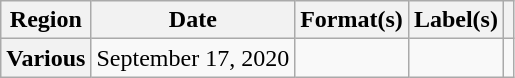<table class="wikitable plainrowheaders">
<tr>
<th scope="col">Region</th>
<th scope="col">Date</th>
<th scope="col">Format(s)</th>
<th scope="col">Label(s)</th>
<th scope="col"></th>
</tr>
<tr>
<th scope="row">Various</th>
<td>September 17, 2020</td>
<td></td>
<td></td>
<td style="text-align:center;"></td>
</tr>
</table>
